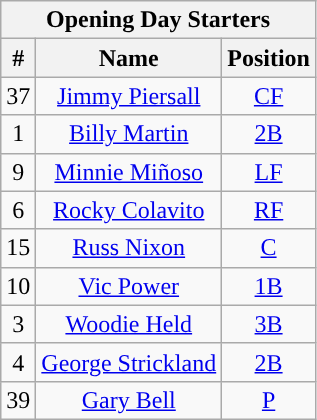<table class="wikitable" style="text-align:center">
<tr>
<th colspan="3">Opening Day Starters</th>
</tr>
<tr>
<th>#</th>
<th>Name</th>
<th>Position</th>
</tr>
<tr>
<td>37</td>
<td><a href='#'>Jimmy Piersall</a></td>
<td><a href='#'>CF</a></td>
</tr>
<tr>
<td>1</td>
<td><a href='#'>Billy Martin</a></td>
<td><a href='#'>2B</a></td>
</tr>
<tr>
<td>9</td>
<td><a href='#'>Minnie Miñoso</a></td>
<td><a href='#'>LF</a></td>
</tr>
<tr>
<td>6</td>
<td><a href='#'>Rocky Colavito</a></td>
<td><a href='#'>RF</a></td>
</tr>
<tr>
<td>15</td>
<td><a href='#'>Russ Nixon</a></td>
<td><a href='#'>C</a></td>
</tr>
<tr>
<td>10</td>
<td><a href='#'>Vic Power</a></td>
<td><a href='#'>1B</a></td>
</tr>
<tr>
<td>3</td>
<td><a href='#'>Woodie Held</a></td>
<td><a href='#'>3B</a></td>
</tr>
<tr>
<td>4</td>
<td><a href='#'>George Strickland</a></td>
<td><a href='#'>2B</a></td>
</tr>
<tr>
<td>39</td>
<td><a href='#'>Gary Bell</a></td>
<td><a href='#'>P</a></td>
</tr>
</table>
